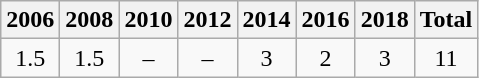<table class="wikitable" style="text-align:center">
<tr>
<th>2006</th>
<th>2008</th>
<th>2010</th>
<th>2012</th>
<th>2014</th>
<th>2016</th>
<th>2018</th>
<th>Total</th>
</tr>
<tr>
<td>1.5</td>
<td>1.5</td>
<td>–</td>
<td>–</td>
<td>3</td>
<td>2</td>
<td>3</td>
<td>11</td>
</tr>
</table>
